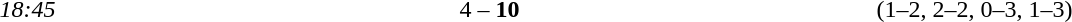<table style="text-align:center">
<tr>
<th width=100></th>
<th width=200></th>
<th width=100></th>
<th width=200></th>
</tr>
<tr>
<td><em>18:45</em></td>
<td align=right></td>
<td>4 – <strong>10</strong></td>
<td align=left><strong></strong></td>
<td>(1–2, 2–2, 0–3, 1–3)</td>
</tr>
</table>
